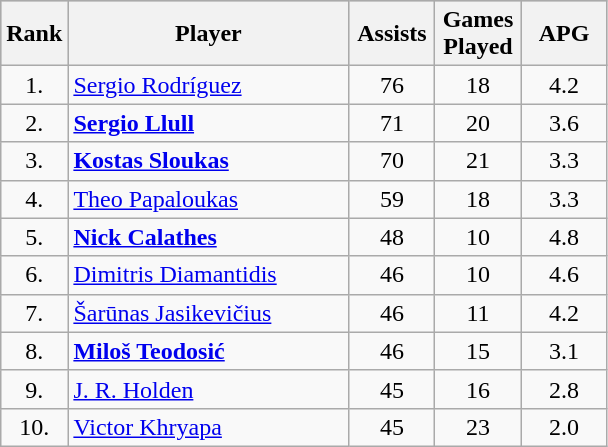<table class="wikitable"  style="text-align:center;">
<tr style="background:silver;">
<th style="width:20px;">Rank</th>
<th style="width:180px;">Player</th>
<th style="width:50px;">Assists</th>
<th style="width:50px;">Games Played</th>
<th style="width:50px;">APG</th>
</tr>
<tr>
<td>1.</td>
<td style="text-align:left"> <a href='#'>Sergio Rodríguez</a></td>
<td>76</td>
<td>18</td>
<td>4.2</td>
</tr>
<tr>
<td>2.</td>
<td style="text-align:left"> <strong><a href='#'>Sergio Llull</a></strong></td>
<td>71</td>
<td>20</td>
<td>3.6</td>
</tr>
<tr>
<td>3.</td>
<td style="text-align:left"> <strong><a href='#'>Kostas Sloukas</a></strong></td>
<td>70</td>
<td>21</td>
<td>3.3</td>
</tr>
<tr>
<td>4.</td>
<td style="text-align:left"> <a href='#'>Theo Papaloukas</a></td>
<td>59</td>
<td>18</td>
<td>3.3</td>
</tr>
<tr>
<td>5.</td>
<td style="text-align:left"> <strong><a href='#'>Nick Calathes</a></strong></td>
<td>48</td>
<td>10</td>
<td>4.8</td>
</tr>
<tr>
<td>6.</td>
<td style="text-align:left"> <a href='#'>Dimitris Diamantidis</a></td>
<td>46</td>
<td>10</td>
<td>4.6</td>
</tr>
<tr>
<td>7.</td>
<td style="text-align:left"> <a href='#'>Šarūnas Jasikevičius</a></td>
<td>46</td>
<td>11</td>
<td>4.2</td>
</tr>
<tr>
<td>8.</td>
<td style="text-align:left"> <strong><a href='#'>Miloš Teodosić</a></strong></td>
<td>46</td>
<td>15</td>
<td>3.1</td>
</tr>
<tr>
<td>9.</td>
<td style="text-align:left"> <a href='#'>J. R. Holden</a></td>
<td>45</td>
<td>16</td>
<td>2.8</td>
</tr>
<tr>
<td>10.</td>
<td style="text-align:left"> <a href='#'>Victor Khryapa</a></td>
<td>45</td>
<td>23</td>
<td>2.0</td>
</tr>
</table>
